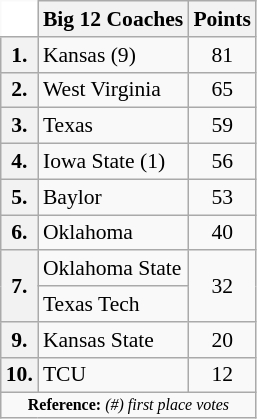<table class="wikitable" style="white-space:nowrap; font-size:90%;">
<tr>
<td ! colspan=1 style="background:white; border-top-style:hidden; border-left-style:hidden;"></td>
<th>Big 12 Coaches</th>
<th>Points</th>
</tr>
<tr>
<th>1.</th>
<td>Kansas (9)</td>
<td align="center">81</td>
</tr>
<tr>
<th>2.</th>
<td>West Virginia</td>
<td align="center">65</td>
</tr>
<tr>
<th>3.</th>
<td>Texas</td>
<td align="center">59</td>
</tr>
<tr>
<th>4.</th>
<td>Iowa State (1)</td>
<td align="center">56</td>
</tr>
<tr>
<th>5.</th>
<td>Baylor</td>
<td align="center">53</td>
</tr>
<tr>
<th>6.</th>
<td>Oklahoma</td>
<td align="center">40</td>
</tr>
<tr>
<th rowspan=2>7.</th>
<td>Oklahoma State</td>
<td rowspan=2 align="center">32</td>
</tr>
<tr>
<td>Texas Tech</td>
</tr>
<tr>
<th>9.</th>
<td>Kansas State</td>
<td align="center">20</td>
</tr>
<tr>
<th>10.</th>
<td>TCU</td>
<td align="center">12</td>
</tr>
<tr>
<td colspan="4"  style="font-size:8pt; text-align:center;"><strong>Reference:</strong> <em>(#) first place votes</em></td>
</tr>
</table>
